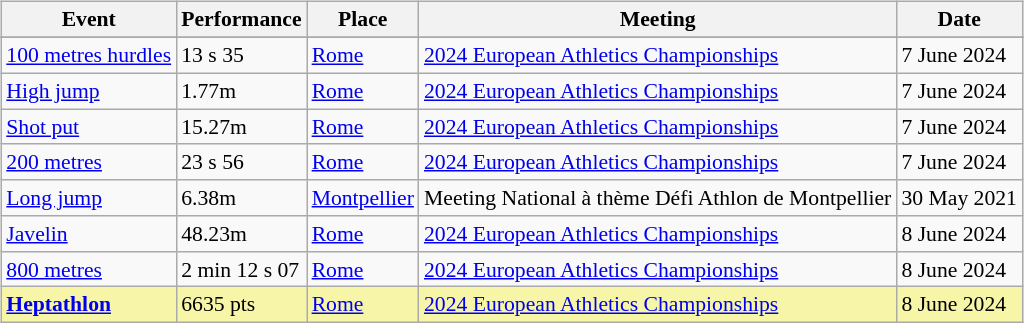<table align=center style="font-size:95%; width:100%;">
<tr>
<td valign=top width="50%"><br><table class="wikitable" style="font-size: 95%;">
<tr>
<th scope=col>Event</th>
<th scope=col>Performance</th>
<th scope=col>Place</th>
<th scope=col>Meeting</th>
<th scope=col>Date</th>
</tr>
<tr bgcolor=#F7F6A8>
</tr>
<tr>
<td><a href='#'>100 metres hurdles</a></td>
<td>13 s 35</td>
<td><a href='#'>Rome</a></td>
<td><a href='#'>2024 European Athletics Championships</a></td>
<td>7 June 2024</td>
</tr>
<tr>
<td><a href='#'>High jump</a></td>
<td>1.77m</td>
<td><a href='#'>Rome</a></td>
<td><a href='#'>2024 European Athletics Championships</a></td>
<td>7 June 2024</td>
</tr>
<tr>
<td><a href='#'>Shot put</a></td>
<td>15.27m</td>
<td><a href='#'>Rome</a></td>
<td><a href='#'>2024 European Athletics Championships</a></td>
<td>7 June 2024</td>
</tr>
<tr>
<td><a href='#'>200 metres</a></td>
<td>23 s 56</td>
<td><a href='#'>Rome</a></td>
<td><a href='#'>2024 European Athletics Championships</a></td>
<td>7 June 2024</td>
</tr>
<tr>
<td><a href='#'>Long jump</a></td>
<td>6.38m</td>
<td><a href='#'>Montpellier</a></td>
<td>Meeting National à thème Défi Athlon de Montpellier</td>
<td>30 May 2021</td>
</tr>
<tr>
<td><a href='#'>Javelin</a></td>
<td>48.23m</td>
<td><a href='#'>Rome</a></td>
<td><a href='#'>2024 European Athletics Championships</a></td>
<td>8 June 2024</td>
</tr>
<tr>
<td><a href='#'>800 metres</a></td>
<td>2 min 12 s 07</td>
<td><a href='#'>Rome</a></td>
<td><a href='#'>2024 European Athletics Championships</a></td>
<td>8 June 2024</td>
</tr>
<tr bgcolor=#F7F6A8>
<td><strong><a href='#'>Heptathlon</a></strong></td>
<td>6635 pts</td>
<td><a href='#'>Rome</a></td>
<td><a href='#'>2024 European Athletics Championships</a></td>
<td>8 June 2024</td>
</tr>
</table>
</td>
</tr>
</table>
